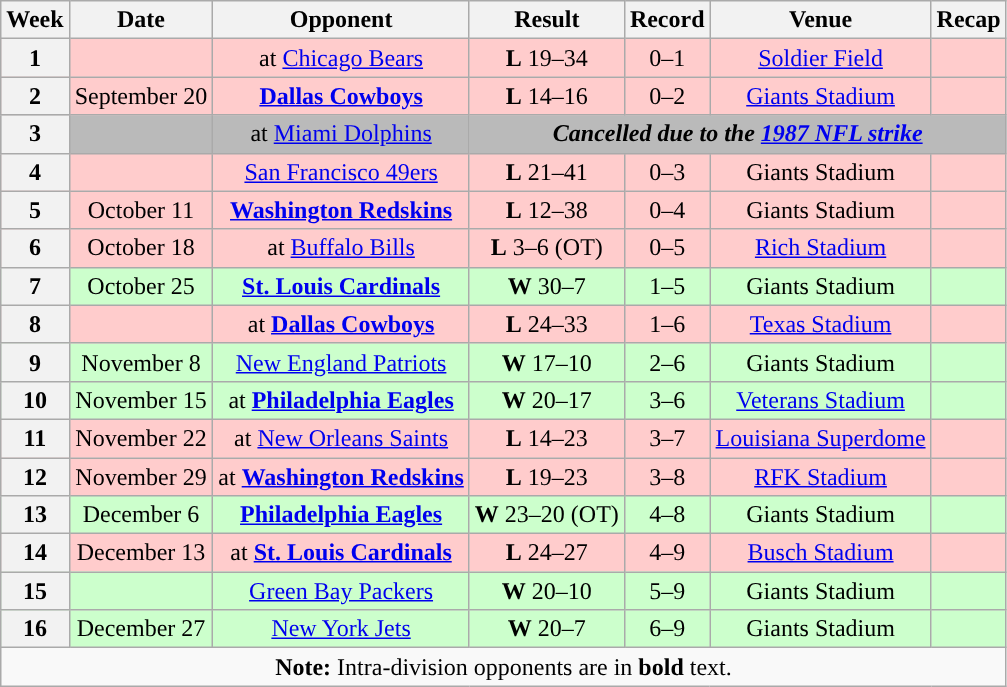<table class="wikitable" style="text-align:center">
<tr>
<th>Week</th>
<th>Date</th>
<th>Opponent</th>
<th>Result</th>
<th>Record</th>
<th>Venue</th>
<th>Recap</th>
</tr>
<tr style="background:#fcc;">
<th>1</th>
<td></td>
<td>at <a href='#'>Chicago Bears</a></td>
<td><strong>L</strong> 19–34</td>
<td>0–1</td>
<td><a href='#'>Soldier Field</a></td>
<td></td>
</tr>
<tr style="background:#fcc;">
<th>2</th>
<td>September 20</td>
<td><strong><a href='#'>Dallas Cowboys</a></strong></td>
<td><strong>L</strong> 14–16</td>
<td>0–2</td>
<td><a href='#'>Giants Stadium</a></td>
<td></td>
</tr>
<tr style="background:#bababa">
<th>3</th>
<td></td>
<td>at <a href='#'>Miami Dolphins</a></td>
<td colspan=5><strong><em>Cancelled due to the <a href='#'>1987 NFL strike</a></em></strong></td>
</tr>
<tr style="background:#fcc;">
<th>4</th>
<td></td>
<td><a href='#'>San Francisco 49ers</a></td>
<td><strong>L</strong>  21–41</td>
<td>0–3</td>
<td>Giants Stadium</td>
<td></td>
</tr>
<tr style="background:#fcc;">
<th>5</th>
<td>October 11</td>
<td><strong><a href='#'>Washington Redskins</a></strong></td>
<td><strong>L</strong> 12–38</td>
<td>0–4</td>
<td>Giants Stadium</td>
<td></td>
</tr>
<tr style="background:#fcc;">
<th>6</th>
<td>October 18</td>
<td>at <a href='#'>Buffalo Bills</a></td>
<td><strong>L</strong> 3–6 (OT)</td>
<td>0–5</td>
<td><a href='#'>Rich Stadium</a></td>
<td></td>
</tr>
<tr style="background:#cfc;">
<th>7</th>
<td>October 25</td>
<td><strong><a href='#'>St. Louis Cardinals</a></strong></td>
<td><strong>W</strong> 30–7</td>
<td>1–5</td>
<td>Giants Stadium</td>
<td></td>
</tr>
<tr style="background:#fcc;">
<th>8</th>
<td></td>
<td>at <strong><a href='#'>Dallas Cowboys</a></strong></td>
<td><strong>L</strong> 24–33</td>
<td>1–6</td>
<td><a href='#'>Texas Stadium</a></td>
<td></td>
</tr>
<tr style="background:#cfc;">
<th>9</th>
<td>November 8</td>
<td><a href='#'>New England Patriots</a></td>
<td><strong>W</strong> 17–10</td>
<td>2–6</td>
<td>Giants Stadium</td>
<td></td>
</tr>
<tr style="background:#cfc;">
<th>10</th>
<td>November 15</td>
<td>at <strong><a href='#'>Philadelphia Eagles</a></strong></td>
<td><strong>W</strong> 20–17</td>
<td>3–6</td>
<td><a href='#'>Veterans Stadium</a></td>
<td></td>
</tr>
<tr style="background:#fcc;">
<th>11</th>
<td>November 22</td>
<td>at <a href='#'>New Orleans Saints</a></td>
<td><strong>L</strong> 14–23</td>
<td>3–7</td>
<td><a href='#'>Louisiana Superdome</a></td>
<td></td>
</tr>
<tr style="background:#fcc;">
<th>12</th>
<td>November 29</td>
<td>at <strong><a href='#'>Washington Redskins</a></strong></td>
<td><strong>L</strong> 19–23</td>
<td>3–8</td>
<td><a href='#'>RFK Stadium</a></td>
<td></td>
</tr>
<tr style="background:#cfc;">
<th>13</th>
<td>December 6</td>
<td><strong><a href='#'>Philadelphia Eagles</a></strong></td>
<td><strong>W</strong> 23–20 (OT)</td>
<td>4–8</td>
<td>Giants Stadium</td>
<td></td>
</tr>
<tr style="background:#fcc;">
<th>14</th>
<td>December 13</td>
<td>at <strong><a href='#'>St. Louis Cardinals</a></strong></td>
<td><strong>L</strong> 24–27</td>
<td>4–9</td>
<td><a href='#'>Busch Stadium</a></td>
<td></td>
</tr>
<tr style="background:#cfc;">
<th>15</th>
<td></td>
<td><a href='#'>Green Bay Packers</a></td>
<td><strong>W</strong> 20–10</td>
<td>5–9</td>
<td>Giants Stadium</td>
<td></td>
</tr>
<tr style="background:#cfc;">
<th>16</th>
<td>December 27</td>
<td><a href='#'>New York Jets</a></td>
<td><strong>W</strong> 20–7</td>
<td>6–9</td>
<td>Giants Stadium</td>
<td></td>
</tr>
<tr>
<td colspan="8"><strong>Note:</strong> Intra-division opponents are in <strong>bold</strong> text.</td>
</tr>
</table>
